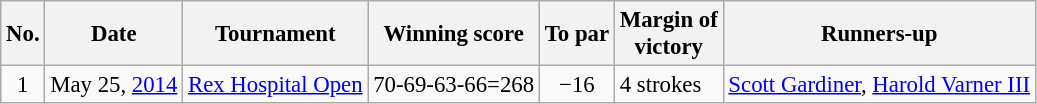<table class="wikitable" style="font-size:95%;">
<tr>
<th>No.</th>
<th>Date</th>
<th>Tournament</th>
<th>Winning score</th>
<th>To par</th>
<th>Margin of<br>victory</th>
<th>Runners-up</th>
</tr>
<tr>
<td align=center>1</td>
<td>May 25, <a href='#'>2014</a></td>
<td><a href='#'>Rex Hospital Open</a></td>
<td>70-69-63-66=268</td>
<td align=center>−16</td>
<td>4 strokes</td>
<td> <a href='#'>Scott Gardiner</a>,  <a href='#'>Harold Varner III</a></td>
</tr>
</table>
